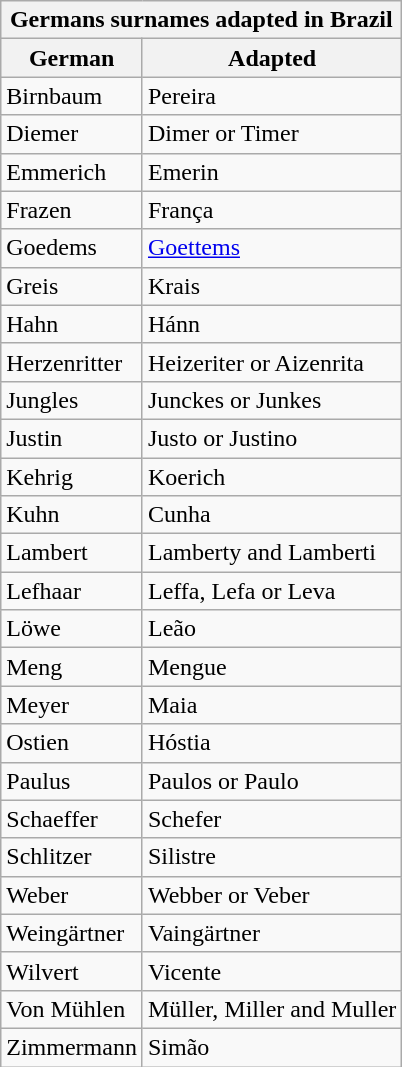<table class="wikitable sortable">
<tr>
<th colspan=2>Germans surnames adapted in Brazil  </th>
</tr>
<tr>
<th>German</th>
<th>Adapted</th>
</tr>
<tr>
<td>Birnbaum</td>
<td>Pereira</td>
</tr>
<tr>
<td>Diemer</td>
<td>Dimer or Timer</td>
</tr>
<tr>
<td>Emmerich</td>
<td>Emerin</td>
</tr>
<tr>
<td>Frazen</td>
<td>França</td>
</tr>
<tr>
<td>Goedems</td>
<td><a href='#'>Goettems</a></td>
</tr>
<tr>
<td>Greis</td>
<td>Krais</td>
</tr>
<tr>
<td>Hahn</td>
<td>Hánn</td>
</tr>
<tr>
<td>Herzenritter</td>
<td>Heizeriter or Aizenrita</td>
</tr>
<tr>
<td>Jungles</td>
<td>Junckes or Junkes</td>
</tr>
<tr>
<td>Justin</td>
<td>Justo or Justino</td>
</tr>
<tr>
<td>Kehrig</td>
<td>Koerich</td>
</tr>
<tr>
<td>Kuhn</td>
<td>Cunha</td>
</tr>
<tr>
<td>Lambert</td>
<td>Lamberty and Lamberti</td>
</tr>
<tr>
<td>Lefhaar</td>
<td>Leffa, Lefa or Leva</td>
</tr>
<tr>
<td>Löwe</td>
<td>Leão</td>
</tr>
<tr>
<td>Meng</td>
<td>Mengue</td>
</tr>
<tr>
<td>Meyer</td>
<td>Maia</td>
</tr>
<tr>
<td>Ostien</td>
<td>Hóstia</td>
</tr>
<tr>
<td>Paulus</td>
<td>Paulos or Paulo</td>
</tr>
<tr>
<td>Schaeffer</td>
<td>Schefer</td>
</tr>
<tr>
<td>Schlitzer</td>
<td>Silistre</td>
</tr>
<tr>
<td>Weber</td>
<td>Webber or Veber</td>
</tr>
<tr>
<td>Weingärtner</td>
<td>Vaingärtner</td>
</tr>
<tr>
<td>Wilvert</td>
<td>Vicente</td>
</tr>
<tr>
<td>Von Mühlen</td>
<td>Müller, Miller and Muller</td>
</tr>
<tr>
<td>Zimmermann</td>
<td>Simão</td>
</tr>
</table>
